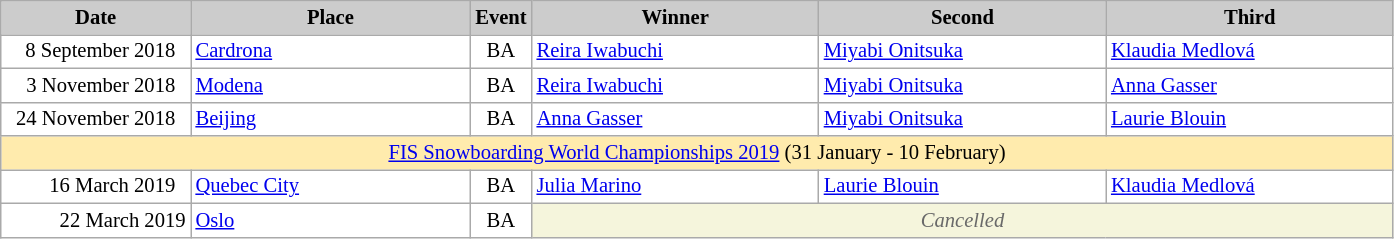<table class="wikitable plainrowheaders" style="background:#fff; font-size:86%; line-height:16px; border:grey solid 1px; border-collapse:collapse;">
<tr>
<th scope="col" style="background:#ccc; width:120px;">Date</th>
<th scope="col" style="background:#ccc; width:180px;">Place</th>
<th scope="col" style="background:#ccc; width:30px;">Event</th>
<th scope="col" style="background:#ccc; width:185px;">Winner</th>
<th scope="col" style="background:#ccc; width:185px;">Second</th>
<th scope="col" style="background:#ccc; width:185px;">Third</th>
</tr>
<tr>
<td align="right">8 September 2018  </td>
<td> <a href='#'>Cardrona</a></td>
<td align="center">BA</td>
<td> <a href='#'>Reira Iwabuchi</a></td>
<td> <a href='#'>Miyabi Onitsuka</a></td>
<td><a href='#'>Klaudia Medlová</a></td>
</tr>
<tr>
<td align="right">3 November 2018  </td>
<td> <a href='#'>Modena</a></td>
<td align="center">BA</td>
<td> <a href='#'>Reira Iwabuchi</a></td>
<td> <a href='#'>Miyabi Onitsuka</a></td>
<td> <a href='#'>Anna Gasser</a></td>
</tr>
<tr>
<td align="right">24 November 2018  </td>
<td> <a href='#'>Beijing</a></td>
<td align="center">BA</td>
<td> <a href='#'>Anna Gasser</a></td>
<td> <a href='#'>Miyabi Onitsuka</a></td>
<td> <a href='#'>Laurie Blouin</a></td>
</tr>
<tr style="background:#FFEBAD">
<td colspan="6" align="middle"><a href='#'>FIS Snowboarding World Championships 2019</a>  (31 January - 10 February)</td>
</tr>
<tr>
<td align="right">16 March 2019  </td>
<td> <a href='#'>Quebec City</a></td>
<td align="center">BA</td>
<td> <a href='#'>Julia Marino</a></td>
<td> <a href='#'>Laurie Blouin</a></td>
<td> <a href='#'>Klaudia Medlová</a></td>
</tr>
<tr>
<td align="right">22 March 2019</td>
<td> <a href='#'>Oslo</a></td>
<td align="center">BA</td>
<td colspan=5 align=center bgcolor="F5F5DC" style=color:#696969><em>Cancelled</em></td>
</tr>
</table>
